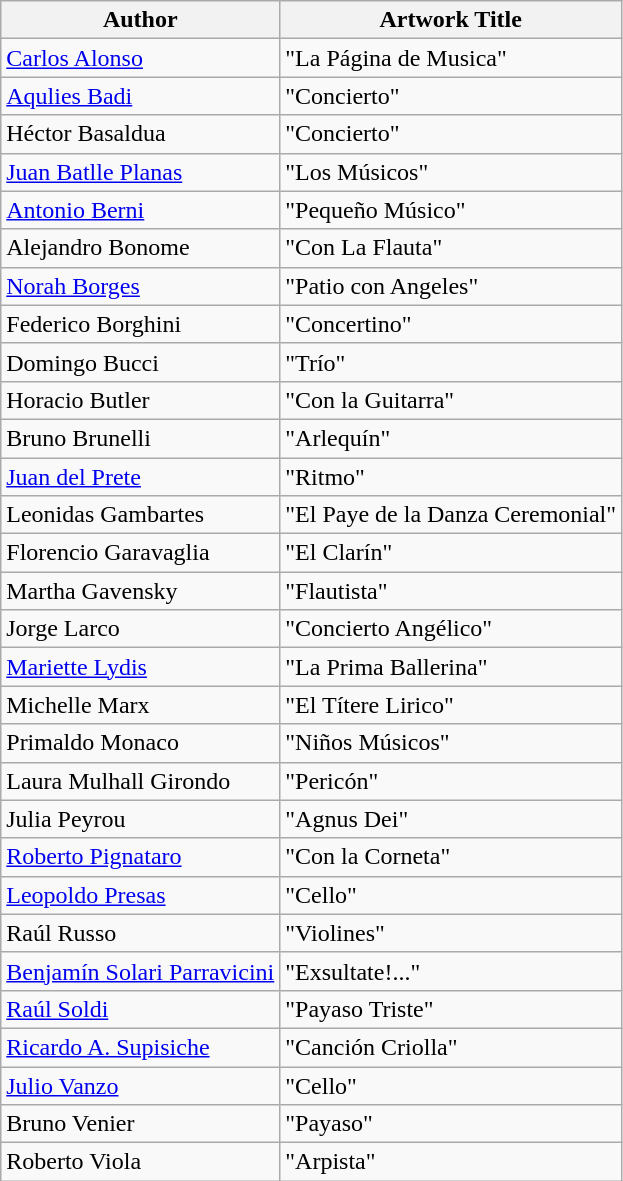<table class="wikitable">
<tr>
<th>Author</th>
<th>Artwork Title</th>
</tr>
<tr>
<td><a href='#'>Carlos Alonso</a></td>
<td>"La Página de Musica"</td>
</tr>
<tr>
<td><a href='#'>Aqulies Badi</a></td>
<td>"Concierto"</td>
</tr>
<tr>
<td>Héctor Basaldua</td>
<td>"Concierto"</td>
</tr>
<tr>
<td><a href='#'>Juan Batlle Planas</a></td>
<td>"Los Músicos"</td>
</tr>
<tr>
<td><a href='#'>Antonio Berni</a></td>
<td>"Pequeño Músico"</td>
</tr>
<tr>
<td>Alejandro Bonome</td>
<td>"Con La Flauta"</td>
</tr>
<tr>
<td><a href='#'>Norah Borges</a></td>
<td>"Patio con Angeles"</td>
</tr>
<tr>
<td>Federico Borghini</td>
<td>"Concertino"</td>
</tr>
<tr>
<td>Domingo Bucci</td>
<td>"Trío"</td>
</tr>
<tr>
<td>Horacio Butler</td>
<td>"Con la Guitarra"</td>
</tr>
<tr>
<td>Bruno Brunelli</td>
<td>"Arlequín"</td>
</tr>
<tr>
<td><a href='#'>Juan del Prete</a></td>
<td>"Ritmo"</td>
</tr>
<tr>
<td>Leonidas Gambartes</td>
<td>"El Paye de la Danza Ceremonial"</td>
</tr>
<tr>
<td>Florencio Garavaglia</td>
<td>"El Clarín"</td>
</tr>
<tr>
<td>Martha Gavensky</td>
<td>"Flautista"</td>
</tr>
<tr>
<td>Jorge Larco</td>
<td>"Concierto Angélico"</td>
</tr>
<tr>
<td><a href='#'>Mariette Lydis</a></td>
<td>"La Prima Ballerina"</td>
</tr>
<tr>
<td>Michelle Marx</td>
<td>"El Títere Lirico"</td>
</tr>
<tr>
<td>Primaldo Monaco</td>
<td>"Niños Músicos"</td>
</tr>
<tr>
<td>Laura Mulhall Girondo</td>
<td>"Pericón"</td>
</tr>
<tr>
<td>Julia Peyrou</td>
<td>"Agnus Dei"</td>
</tr>
<tr>
<td><a href='#'>Roberto Pignataro</a></td>
<td>"Con la Corneta"</td>
</tr>
<tr>
<td><a href='#'>Leopoldo Presas</a></td>
<td>"Cello"</td>
</tr>
<tr>
<td>Raúl Russo</td>
<td>"Violines"</td>
</tr>
<tr>
<td><a href='#'>Benjamín Solari Parravicini</a></td>
<td>"Exsultate!..."</td>
</tr>
<tr>
<td><a href='#'>Raúl Soldi</a></td>
<td>"Payaso Triste"</td>
</tr>
<tr>
<td><a href='#'>Ricardo A. Supisiche</a></td>
<td>"Canción Criolla"</td>
</tr>
<tr>
<td><a href='#'>Julio Vanzo</a></td>
<td>"Cello"</td>
</tr>
<tr>
<td>Bruno Venier</td>
<td>"Payaso"</td>
</tr>
<tr>
<td>Roberto Viola</td>
<td>"Arpista"</td>
</tr>
</table>
